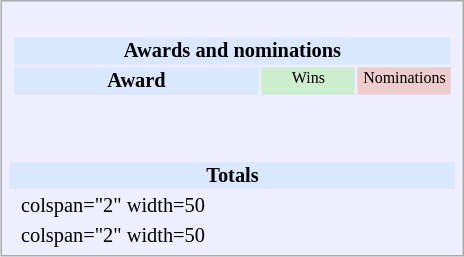<table class="infobox" style="width: 22.7em; text-align: left; font-size: 85%; vertical-align: middle; background-color: #eef;">
<tr>
<td colspan="3"><br><table class="collapsible collapsed" width="100%">
<tr>
<th colspan="3" style="background-color: #d9e8ff; text-align: center;">Awards and nominations</th>
</tr>
<tr style="background-color:#d9e8ff; text-align:center;">
<th style="vertical-align: middle;">Award</th>
<td style="background:#cceecc; font-size:8pt;" width="60px">Wins</td>
<td style="background:#eecccc; font-size:8pt;" width="60px">Nominations</td>
</tr>
<tr>
<td align="center"><br></td>
<td></td>
<td></td>
</tr>
<tr>
<td align="center"><br></td>
<td></td>
<td></td>
</tr>
</table>
</td>
</tr>
<tr style="background-color:#d9e8ff">
<td colspan="3" style="text-align:center;"><strong>Totals</strong></td>
</tr>
<tr>
<td></td>
<td>colspan="2" width=50 </td>
</tr>
<tr>
<td></td>
<td>colspan="2" width=50 </td>
</tr>
</table>
